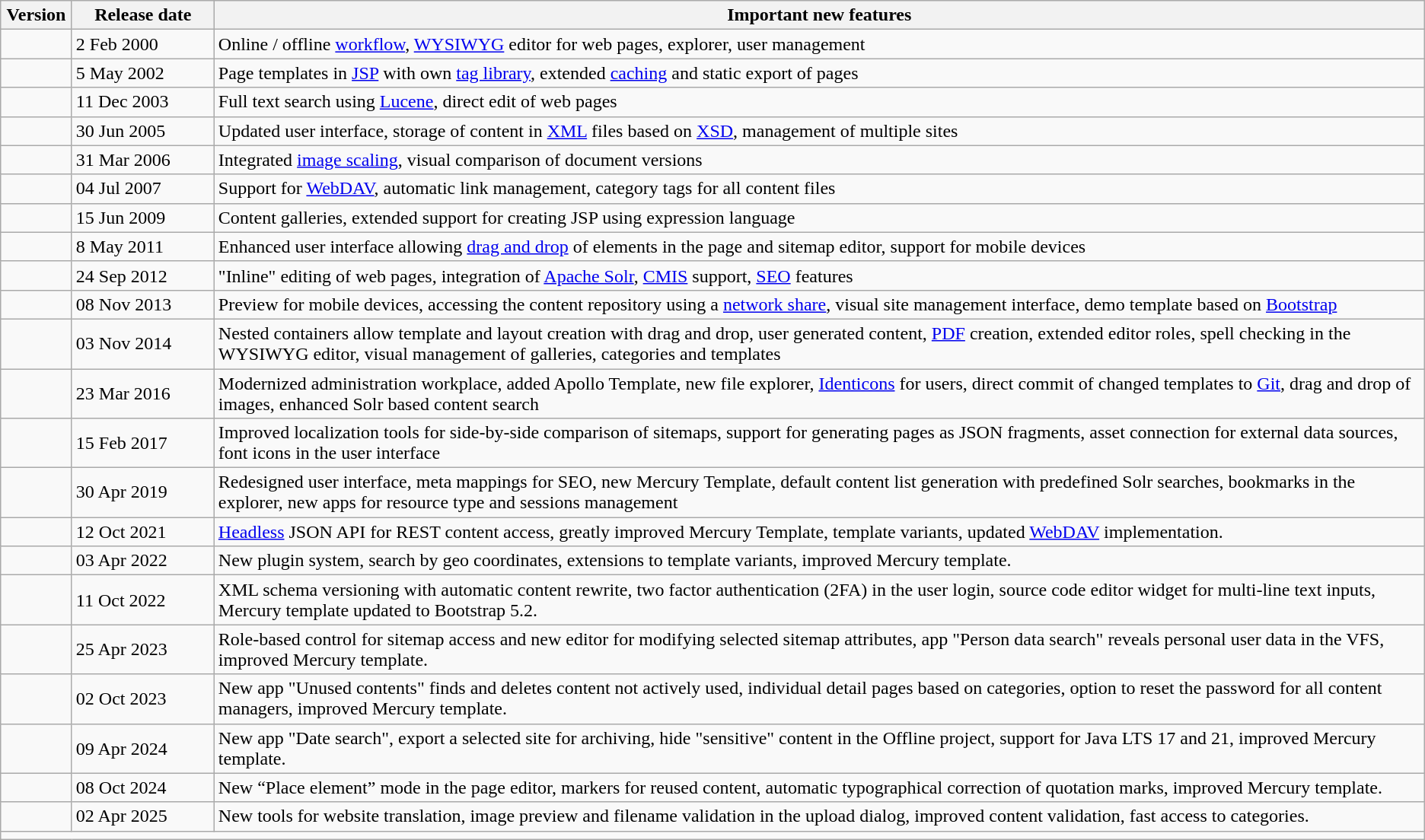<table class="wikitable">
<tr>
<th width="5%">Version</th>
<th width="10%">Release date</th>
<th width="85%">Important new features</th>
</tr>
<tr>
<td></td>
<td>2 Feb 2000</td>
<td>Online / offline <a href='#'>workflow</a>, <a href='#'>WYSIWYG</a> editor for web pages, explorer, user management</td>
</tr>
<tr>
<td></td>
<td>5 May 2002</td>
<td>Page templates in <a href='#'>JSP</a> with own <cms:> <a href='#'>tag library</a>, extended <a href='#'>caching</a> and static export of pages</td>
</tr>
<tr>
<td></td>
<td>11 Dec 2003</td>
<td>Full text search using <a href='#'>Lucene</a>, direct edit of web pages</td>
</tr>
<tr>
<td></td>
<td>30 Jun 2005</td>
<td>Updated user interface, storage of content in <a href='#'>XML</a> files based on <a href='#'>XSD</a>, management of multiple sites</td>
</tr>
<tr>
<td></td>
<td>31 Mar 2006</td>
<td>Integrated <a href='#'>image scaling</a>, visual comparison of document versions</td>
</tr>
<tr>
<td></td>
<td>04 Jul 2007</td>
<td>Support for <a href='#'>WebDAV</a>, automatic link management, category tags for all content files</td>
</tr>
<tr>
<td></td>
<td>15 Jun 2009</td>
<td>Content galleries, extended support for creating JSP using expression language</td>
</tr>
<tr>
<td></td>
<td>8 May 2011</td>
<td>Enhanced user interface allowing <a href='#'>drag and drop</a> of elements in the page and sitemap editor, support for mobile devices</td>
</tr>
<tr>
<td></td>
<td>24 Sep 2012</td>
<td>"Inline" editing of web pages, integration of <a href='#'>Apache Solr</a>, <a href='#'>CMIS</a> support, <a href='#'>SEO</a> features</td>
</tr>
<tr>
<td></td>
<td>08 Nov 2013</td>
<td>Preview for mobile devices, accessing the content repository using a <a href='#'>network share</a>, visual site management interface, demo template based on <a href='#'>Bootstrap</a></td>
</tr>
<tr>
<td></td>
<td>03 Nov 2014</td>
<td>Nested containers allow template and layout creation with drag and drop, user generated content, <a href='#'>PDF</a> creation, extended editor roles, spell checking in the WYSIWYG editor, visual management of galleries, categories and templates</td>
</tr>
<tr>
<td></td>
<td>23 Mar 2016</td>
<td>Modernized administration workplace, added Apollo Template, new file explorer, <a href='#'>Identicons</a> for users, direct commit of changed templates to <a href='#'>Git</a>, drag and drop of images, enhanced Solr based content search</td>
</tr>
<tr>
<td></td>
<td>15 Feb 2017</td>
<td>Improved localization tools for side-by-side comparison of sitemaps, support for generating pages as JSON fragments, asset connection for external data sources, font icons in the user interface</td>
</tr>
<tr>
<td></td>
<td>30 Apr 2019</td>
<td>Redesigned user interface, meta mappings for SEO, new Mercury Template, default content list generation with predefined Solr searches, bookmarks in the explorer, new apps for resource type and sessions management</td>
</tr>
<tr>
<td></td>
<td>12 Oct 2021</td>
<td><a href='#'>Headless</a> JSON API for REST content access, greatly improved Mercury Template, template variants, updated <a href='#'>WebDAV</a> implementation.</td>
</tr>
<tr>
<td></td>
<td>03 Apr 2022</td>
<td>New plugin system, search by geo coordinates, extensions to template variants, improved Mercury template.</td>
</tr>
<tr>
<td></td>
<td>11 Oct 2022</td>
<td>XML schema versioning with automatic content rewrite, two factor authentication (2FA) in the user login, source code editor widget for multi-line text inputs, Mercury template updated to Bootstrap 5.2.</td>
</tr>
<tr>
<td></td>
<td>25 Apr 2023</td>
<td>Role-based control for sitemap access and new editor for modifying selected sitemap attributes, app "Person data search" reveals personal user data in the VFS, improved Mercury template.</td>
</tr>
<tr>
<td></td>
<td>02 Oct 2023</td>
<td>New app "Unused contents" finds and deletes content not actively used, individual detail pages based on categories, option to reset the password for all content managers, improved Mercury template.</td>
</tr>
<tr>
<td></td>
<td>09 Apr 2024</td>
<td>New app "Date search", export a selected site for archiving, hide "sensitive" content in the Offline project, support for Java LTS 17 and 21, improved Mercury template.</td>
</tr>
<tr>
<td></td>
<td>08 Oct 2024</td>
<td>New “Place element” mode in the page editor, markers for reused content, automatic typographical correction of quotation marks, improved Mercury template.</td>
</tr>
<tr>
<td></td>
<td>02 Apr 2025</td>
<td>New tools for website translation, image preview and filename validation in the upload dialog, improved content validation, fast access to categories.</td>
</tr>
<tr>
<td colspan="3"></td>
</tr>
</table>
